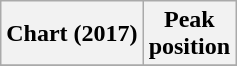<table class="wikitable sortable plainrowheaders" style="text-align:center">
<tr>
<th scope="col">Chart (2017)</th>
<th scope="col">Peak<br> position</th>
</tr>
<tr>
</tr>
</table>
